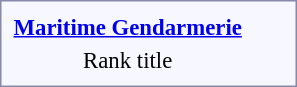<table style="border:1px solid #8888aa; background-color:#f7f8ff; padding:5px; font-size:95%; margin: 0px 12px 12px 0px;">
<tr style="text-align:center;">
<td rowspan=1><strong> <a href='#'>Maritime Gendarmerie</a></strong></td>
<td rowspan=2 colspan=8></td>
<td colspan=2></td>
<td colspan=2></td>
<td colspan=2></td>
<td colspan=2></td>
<td colspan=2></td>
<td colspan=3></td>
</tr>
<tr style="text-align:center;">
<td rowspan=1>Rank title</td>
<td colspan=2></td>
<td colspan=2></td>
<td colspan=2></td>
<td colspan=2></td>
<td colspan=2></td>
<td colspan=3></td>
</tr>
</table>
